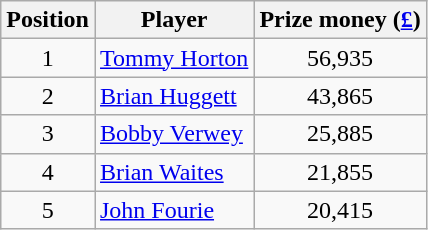<table class=wikitable>
<tr>
<th>Position</th>
<th>Player</th>
<th>Prize money (<a href='#'>£</a>)</th>
</tr>
<tr>
<td align=center>1</td>
<td> <a href='#'>Tommy Horton</a></td>
<td align=center>56,935</td>
</tr>
<tr>
<td align=center>2</td>
<td> <a href='#'>Brian Huggett</a></td>
<td align=center>43,865</td>
</tr>
<tr>
<td align=center>3</td>
<td> <a href='#'>Bobby Verwey</a></td>
<td align=center>25,885</td>
</tr>
<tr>
<td align=center>4</td>
<td> <a href='#'>Brian Waites</a></td>
<td align=center>21,855</td>
</tr>
<tr>
<td align=center>5</td>
<td> <a href='#'>John Fourie</a></td>
<td align=center>20,415</td>
</tr>
</table>
